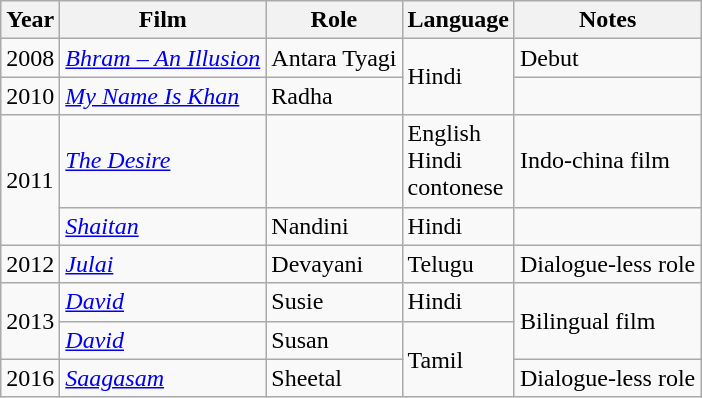<table class="wikitable sortable">
<tr>
<th>Year</th>
<th>Film</th>
<th>Role</th>
<th>Language</th>
<th>Notes</th>
</tr>
<tr>
<td>2008</td>
<td><em><a href='#'>Bhram – An Illusion</a></em></td>
<td>Antara Tyagi</td>
<td rowspan="2">Hindi</td>
<td>Debut</td>
</tr>
<tr>
<td>2010</td>
<td><em><a href='#'>My Name Is Khan</a></em></td>
<td>Radha</td>
<td></td>
</tr>
<tr>
<td rowspan="2">2011</td>
<td><em><a href='#'>The Desire</a></em></td>
<td></td>
<td>English<br>Hindi<br>contonese</td>
<td>Indo-china film</td>
</tr>
<tr>
<td><em><a href='#'>Shaitan</a></em></td>
<td>Nandini</td>
<td>Hindi</td>
<td></td>
</tr>
<tr>
<td>2012</td>
<td><em><a href='#'>Julai</a></em></td>
<td>Devayani</td>
<td>Telugu</td>
<td>Dialogue-less role</td>
</tr>
<tr>
<td rowspan="2">2013</td>
<td><em><a href='#'>David</a></em></td>
<td>Susie</td>
<td>Hindi</td>
<td rowspan="2">Bilingual film</td>
</tr>
<tr>
<td><em><a href='#'>David</a></em></td>
<td>Susan</td>
<td rowspan="2">Tamil</td>
</tr>
<tr>
<td>2016</td>
<td><em><a href='#'>Saagasam</a></em></td>
<td>Sheetal</td>
<td>Dialogue-less role</td>
</tr>
</table>
